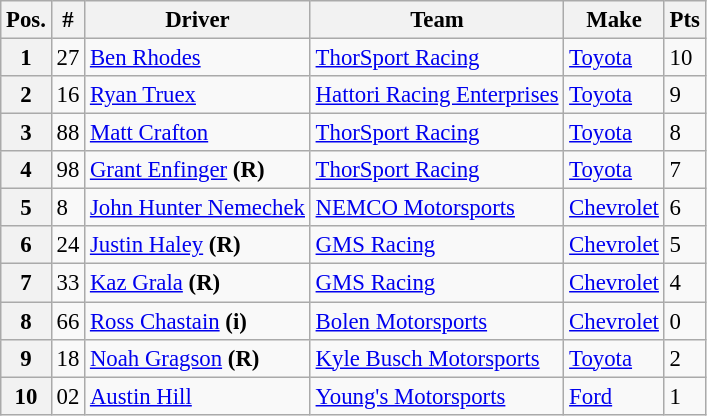<table class="wikitable" style="font-size:95%">
<tr>
<th>Pos.</th>
<th>#</th>
<th>Driver</th>
<th>Team</th>
<th>Make</th>
<th>Pts</th>
</tr>
<tr>
<th>1</th>
<td>27</td>
<td><a href='#'>Ben Rhodes</a></td>
<td><a href='#'>ThorSport Racing</a></td>
<td><a href='#'>Toyota</a></td>
<td>10</td>
</tr>
<tr>
<th>2</th>
<td>16</td>
<td><a href='#'>Ryan Truex</a></td>
<td><a href='#'>Hattori Racing Enterprises</a></td>
<td><a href='#'>Toyota</a></td>
<td>9</td>
</tr>
<tr>
<th>3</th>
<td>88</td>
<td><a href='#'>Matt Crafton</a></td>
<td><a href='#'>ThorSport Racing</a></td>
<td><a href='#'>Toyota</a></td>
<td>8</td>
</tr>
<tr>
<th>4</th>
<td>98</td>
<td><a href='#'>Grant Enfinger</a> <strong>(R)</strong></td>
<td><a href='#'>ThorSport Racing</a></td>
<td><a href='#'>Toyota</a></td>
<td>7</td>
</tr>
<tr>
<th>5</th>
<td>8</td>
<td><a href='#'>John Hunter Nemechek</a></td>
<td><a href='#'>NEMCO Motorsports</a></td>
<td><a href='#'>Chevrolet</a></td>
<td>6</td>
</tr>
<tr>
<th>6</th>
<td>24</td>
<td><a href='#'>Justin Haley</a> <strong>(R)</strong></td>
<td><a href='#'>GMS Racing</a></td>
<td><a href='#'>Chevrolet</a></td>
<td>5</td>
</tr>
<tr>
<th>7</th>
<td>33</td>
<td><a href='#'>Kaz Grala</a> <strong>(R)</strong></td>
<td><a href='#'>GMS Racing</a></td>
<td><a href='#'>Chevrolet</a></td>
<td>4</td>
</tr>
<tr>
<th>8</th>
<td>66</td>
<td><a href='#'>Ross Chastain</a> <strong>(i)</strong></td>
<td><a href='#'>Bolen Motorsports</a></td>
<td><a href='#'>Chevrolet</a></td>
<td>0</td>
</tr>
<tr>
<th>9</th>
<td>18</td>
<td><a href='#'>Noah Gragson</a> <strong>(R)</strong></td>
<td><a href='#'>Kyle Busch Motorsports</a></td>
<td><a href='#'>Toyota</a></td>
<td>2</td>
</tr>
<tr>
<th>10</th>
<td>02</td>
<td><a href='#'>Austin Hill</a></td>
<td><a href='#'>Young's Motorsports</a></td>
<td><a href='#'>Ford</a></td>
<td>1</td>
</tr>
</table>
